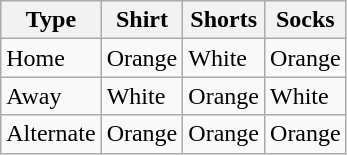<table class="wikitable">
<tr>
<th>Type</th>
<th>Shirt</th>
<th>Shorts</th>
<th>Socks</th>
</tr>
<tr>
<td>Home</td>
<td>Orange</td>
<td>White</td>
<td>Orange</td>
</tr>
<tr>
<td>Away</td>
<td>White</td>
<td>Orange</td>
<td>White</td>
</tr>
<tr>
<td>Alternate</td>
<td>Orange</td>
<td>Orange</td>
<td>Orange</td>
</tr>
</table>
